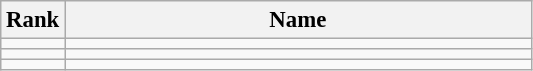<table class="wikitable" style="font-size:95%;">
<tr>
<th>Rank</th>
<th align="left" style="width: 20em">Name</th>
</tr>
<tr>
<td align="center"></td>
<td></td>
</tr>
<tr>
<td align="center"></td>
<td></td>
</tr>
<tr>
<td align="center"></td>
<td></td>
</tr>
</table>
